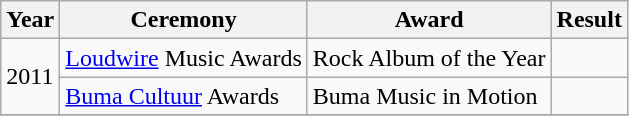<table class="wikitable">
<tr>
<th>Year</th>
<th>Ceremony</th>
<th>Award</th>
<th>Result</th>
</tr>
<tr>
<td rowspan="2">2011</td>
<td><a href='#'>Loudwire</a> Music Awards</td>
<td>Rock Album of the Year</td>
<td></td>
</tr>
<tr>
<td><a href='#'>Buma Cultuur</a> Awards</td>
<td>Buma Music in Motion</td>
<td></td>
</tr>
<tr>
</tr>
</table>
